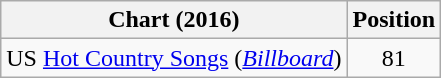<table class="wikitable">
<tr>
<th scope="col">Chart (2016)</th>
<th scope="col">Position</th>
</tr>
<tr>
<td>US <a href='#'>Hot Country Songs</a> (<em><a href='#'>Billboard</a></em>)</td>
<td align="center">81</td>
</tr>
</table>
